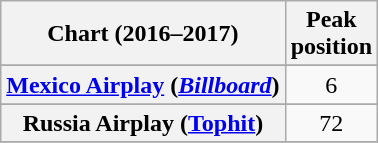<table class="wikitable sortable plainrowheaders" style="text-align:center;">
<tr>
<th scope="col">Chart (2016–2017)</th>
<th scope="col">Peak<br>position</th>
</tr>
<tr>
</tr>
<tr>
</tr>
<tr>
</tr>
<tr>
</tr>
<tr>
</tr>
<tr>
</tr>
<tr>
<th scope="row"><a href='#'>Mexico Airplay</a> (<em><a href='#'>Billboard</a></em>)</th>
<td>6</td>
</tr>
<tr>
</tr>
<tr>
<th scope="row">Russia Airplay (<a href='#'>Tophit</a>)</th>
<td>72</td>
</tr>
<tr>
</tr>
</table>
